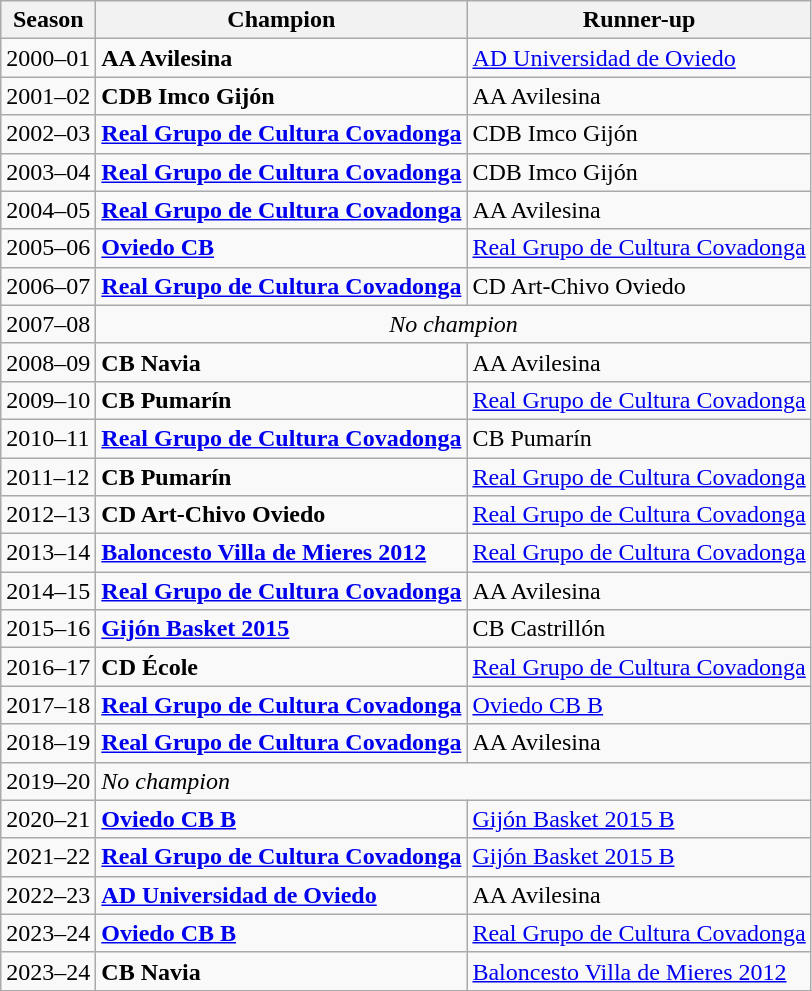<table class="wikitable">
<tr>
<th>Season</th>
<th>Champion</th>
<th>Runner-up</th>
</tr>
<tr>
<td>2000–01</td>
<td><strong>AA Avilesina</strong></td>
<td><a href='#'>AD Universidad de Oviedo</a></td>
</tr>
<tr>
<td>2001–02</td>
<td><strong>CDB Imco Gijón</strong></td>
<td>AA Avilesina</td>
</tr>
<tr>
<td>2002–03</td>
<td><strong><a href='#'>Real Grupo de Cultura Covadonga</a></strong></td>
<td>CDB Imco Gijón</td>
</tr>
<tr>
<td>2003–04</td>
<td><strong><a href='#'>Real Grupo de Cultura Covadonga</a></strong></td>
<td>CDB Imco Gijón</td>
</tr>
<tr>
<td>2004–05</td>
<td><strong><a href='#'>Real Grupo de Cultura Covadonga</a></strong></td>
<td>AA Avilesina</td>
</tr>
<tr>
<td>2005–06</td>
<td><strong><a href='#'>Oviedo CB</a></strong></td>
<td><a href='#'>Real Grupo de Cultura Covadonga</a></td>
</tr>
<tr>
<td>2006–07</td>
<td><strong><a href='#'>Real Grupo de Cultura Covadonga</a></strong></td>
<td>CD Art-Chivo Oviedo</td>
</tr>
<tr>
<td>2007–08</td>
<td colspan="2" align="center"><em>No champion</em></td>
</tr>
<tr>
<td>2008–09</td>
<td><strong>CB Navia</strong></td>
<td>AA Avilesina</td>
</tr>
<tr>
<td>2009–10</td>
<td><strong>CB Pumarín</strong></td>
<td><a href='#'>Real Grupo de Cultura Covadonga</a></td>
</tr>
<tr>
<td>2010–11</td>
<td><strong><a href='#'>Real Grupo de Cultura Covadonga</a></strong></td>
<td>CB Pumarín</td>
</tr>
<tr>
<td>2011–12</td>
<td><strong>CB Pumarín</strong></td>
<td><a href='#'>Real Grupo de Cultura Covadonga</a></td>
</tr>
<tr>
<td>2012–13</td>
<td><strong>CD Art-Chivo Oviedo</strong></td>
<td><a href='#'>Real Grupo de Cultura Covadonga</a></td>
</tr>
<tr>
<td>2013–14</td>
<td><strong><a href='#'>Baloncesto Villa de Mieres 2012</a></strong></td>
<td><a href='#'>Real Grupo de Cultura Covadonga</a></td>
</tr>
<tr>
<td>2014–15</td>
<td><strong><a href='#'>Real Grupo de Cultura Covadonga</a></strong></td>
<td>AA Avilesina</td>
</tr>
<tr>
<td>2015–16</td>
<td><strong><a href='#'>Gijón Basket 2015</a></strong></td>
<td>CB Castrillón</td>
</tr>
<tr>
<td>2016–17</td>
<td><strong>CD École</strong></td>
<td><a href='#'>Real Grupo de Cultura Covadonga</a></td>
</tr>
<tr>
<td>2017–18</td>
<td><strong><a href='#'>Real Grupo de Cultura Covadonga</a></strong></td>
<td><a href='#'>Oviedo CB B</a></td>
</tr>
<tr>
<td>2018–19</td>
<td><strong><a href='#'>Real Grupo de Cultura Covadonga</a></strong></td>
<td>AA Avilesina</td>
</tr>
<tr>
<td>2019–20</td>
<td colspan="2"><em>No champion</em></td>
</tr>
<tr>
<td>2020–21</td>
<td><a href='#'><strong>Oviedo CB B</strong></a></td>
<td><a href='#'>Gijón Basket 2015 B</a></td>
</tr>
<tr>
<td>2021–22</td>
<td><strong><a href='#'>Real Grupo de Cultura Covadonga</a></strong></td>
<td><a href='#'>Gijón Basket 2015 B</a></td>
</tr>
<tr>
<td>2022–23</td>
<td><strong><a href='#'>AD Universidad de Oviedo</a></strong></td>
<td>AA Avilesina</td>
</tr>
<tr>
<td>2023–24</td>
<td><a href='#'><strong>Oviedo CB B</strong></a></td>
<td><a href='#'>Real Grupo de Cultura Covadonga</a></td>
</tr>
<tr>
<td>2023–24</td>
<td><strong>CB Navia</strong></td>
<td><a href='#'>Baloncesto Villa de Mieres 2012</a></td>
</tr>
</table>
